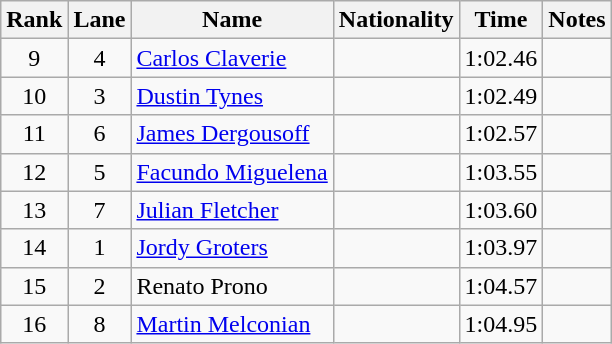<table class="wikitable sortable" style="text-align:center">
<tr>
<th>Rank</th>
<th>Lane</th>
<th>Name</th>
<th>Nationality</th>
<th>Time</th>
<th>Notes</th>
</tr>
<tr>
<td>9</td>
<td>4</td>
<td align=left><a href='#'>Carlos Claverie</a></td>
<td align=left></td>
<td>1:02.46</td>
<td></td>
</tr>
<tr>
<td>10</td>
<td>3</td>
<td align=left><a href='#'>Dustin Tynes</a></td>
<td align=left></td>
<td>1:02.49</td>
<td></td>
</tr>
<tr>
<td>11</td>
<td>6</td>
<td align=left><a href='#'>James Dergousoff</a></td>
<td align=left></td>
<td>1:02.57</td>
<td></td>
</tr>
<tr>
<td>12</td>
<td>5</td>
<td align=left><a href='#'>Facundo Miguelena</a></td>
<td align=left></td>
<td>1:03.55</td>
<td></td>
</tr>
<tr>
<td>13</td>
<td>7</td>
<td align=left><a href='#'>Julian Fletcher</a></td>
<td align=left></td>
<td>1:03.60</td>
<td></td>
</tr>
<tr>
<td>14</td>
<td>1</td>
<td align=left><a href='#'>Jordy Groters</a></td>
<td align=left></td>
<td>1:03.97</td>
<td></td>
</tr>
<tr>
<td>15</td>
<td>2</td>
<td align=left>Renato Prono</td>
<td align=left></td>
<td>1:04.57</td>
<td></td>
</tr>
<tr>
<td>16</td>
<td>8</td>
<td align=left><a href='#'>Martin Melconian</a></td>
<td align=left></td>
<td>1:04.95</td>
<td></td>
</tr>
</table>
